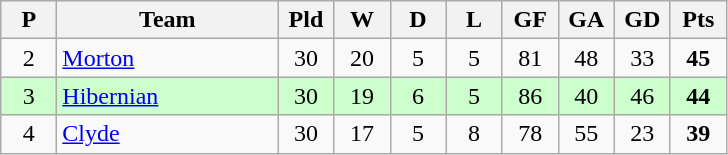<table class="wikitable" style="text-align: center;">
<tr>
<th width=30>P</th>
<th width=140>Team</th>
<th width=30>Pld</th>
<th width=30>W</th>
<th width=30>D</th>
<th width=30>L</th>
<th width=30>GF</th>
<th width=30>GA</th>
<th width=30>GD</th>
<th width=30>Pts</th>
</tr>
<tr>
<td>2</td>
<td align=left><a href='#'>Morton</a></td>
<td>30</td>
<td>20</td>
<td>5</td>
<td>5</td>
<td>81</td>
<td>48</td>
<td>33</td>
<td><strong>45</strong></td>
</tr>
<tr style="background:#ccffcc;">
<td>3</td>
<td align=left><a href='#'>Hibernian</a></td>
<td>30</td>
<td>19</td>
<td>6</td>
<td>5</td>
<td>86</td>
<td>40</td>
<td>46</td>
<td><strong>44</strong></td>
</tr>
<tr>
<td>4</td>
<td align=left><a href='#'>Clyde</a></td>
<td>30</td>
<td>17</td>
<td>5</td>
<td>8</td>
<td>78</td>
<td>55</td>
<td>23</td>
<td><strong>39</strong></td>
</tr>
</table>
